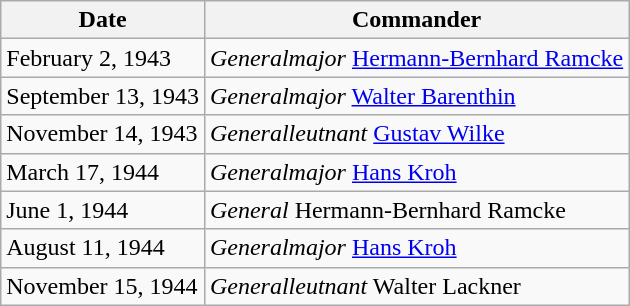<table class="wikitable">
<tr>
<th>Date</th>
<th>Commander</th>
</tr>
<tr>
<td>February 2, 1943</td>
<td><em>Generalmajor</em> <a href='#'>Hermann-Bernhard Ramcke</a></td>
</tr>
<tr>
<td>September 13, 1943</td>
<td><em>Generalmajor</em> <a href='#'>Walter Barenthin</a></td>
</tr>
<tr>
<td>November 14, 1943</td>
<td><em>Generalleutnant</em> <a href='#'>Gustav Wilke</a></td>
</tr>
<tr>
<td>March 17, 1944</td>
<td><em>Generalmajor</em> <a href='#'>Hans Kroh</a></td>
</tr>
<tr>
<td>June 1, 1944</td>
<td><em>General</em> Hermann-Bernhard Ramcke</td>
</tr>
<tr>
<td>August 11, 1944</td>
<td><em>Generalmajor</em> <a href='#'>Hans Kroh</a></td>
</tr>
<tr>
<td>November 15, 1944</td>
<td><em>Generalleutnant</em> Walter Lackner</td>
</tr>
</table>
